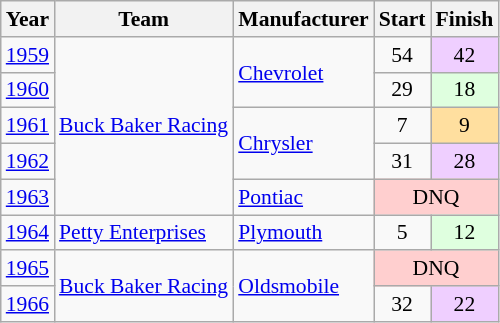<table class="wikitable" style="font-size: 90%;">
<tr>
<th>Year</th>
<th>Team</th>
<th>Manufacturer</th>
<th>Start</th>
<th>Finish</th>
</tr>
<tr>
<td><a href='#'>1959</a></td>
<td rowspan=5><a href='#'>Buck Baker Racing</a></td>
<td rowspan=2><a href='#'>Chevrolet</a></td>
<td align=center>54</td>
<td align=center style="background:#EFCFFF;">42</td>
</tr>
<tr>
<td><a href='#'>1960</a></td>
<td align=center>29</td>
<td align=center style="background:#DFFFDF;">18</td>
</tr>
<tr>
<td><a href='#'>1961</a></td>
<td rowspan=2><a href='#'>Chrysler</a></td>
<td align=center>7</td>
<td align=center style="background:#FFDF9F;">9</td>
</tr>
<tr>
<td><a href='#'>1962</a></td>
<td align=center>31</td>
<td align=center style="background:#EFCFFF;">28</td>
</tr>
<tr>
<td><a href='#'>1963</a></td>
<td><a href='#'>Pontiac</a></td>
<td align=center colspan=2 style="background:#FFCFCF;">DNQ</td>
</tr>
<tr>
<td><a href='#'>1964</a></td>
<td><a href='#'>Petty Enterprises</a></td>
<td><a href='#'>Plymouth</a></td>
<td align=center>5</td>
<td align=center style="background:#DFFFDF;">12</td>
</tr>
<tr>
<td><a href='#'>1965</a></td>
<td rowspan=2><a href='#'>Buck Baker Racing</a></td>
<td rowspan=2><a href='#'>Oldsmobile</a></td>
<td align=center colspan=2 style="background:#FFCFCF;">DNQ</td>
</tr>
<tr>
<td><a href='#'>1966</a></td>
<td align=center>32</td>
<td align=center style="background:#EFCFFF;">22</td>
</tr>
</table>
